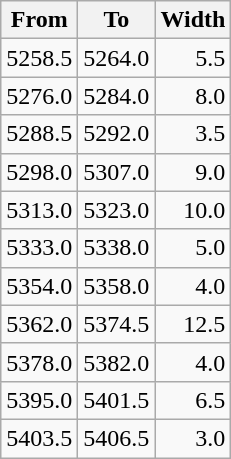<table class="wikitable" style="text-align: right">
<tr>
<th>From</th>
<th>To</th>
<th>Width</th>
</tr>
<tr>
<td>5258.5</td>
<td>5264.0</td>
<td>5.5</td>
</tr>
<tr>
<td>5276.0</td>
<td>5284.0</td>
<td>8.0</td>
</tr>
<tr>
<td>5288.5</td>
<td>5292.0</td>
<td>3.5</td>
</tr>
<tr>
<td>5298.0</td>
<td>5307.0</td>
<td>9.0</td>
</tr>
<tr>
<td>5313.0</td>
<td>5323.0</td>
<td>10.0</td>
</tr>
<tr>
<td>5333.0</td>
<td>5338.0</td>
<td>5.0</td>
</tr>
<tr>
<td>5354.0</td>
<td>5358.0</td>
<td>4.0</td>
</tr>
<tr>
<td>5362.0</td>
<td>5374.5</td>
<td>12.5</td>
</tr>
<tr>
<td>5378.0</td>
<td>5382.0</td>
<td>4.0</td>
</tr>
<tr>
<td>5395.0</td>
<td>5401.5</td>
<td>6.5</td>
</tr>
<tr>
<td>5403.5</td>
<td>5406.5</td>
<td>3.0</td>
</tr>
</table>
